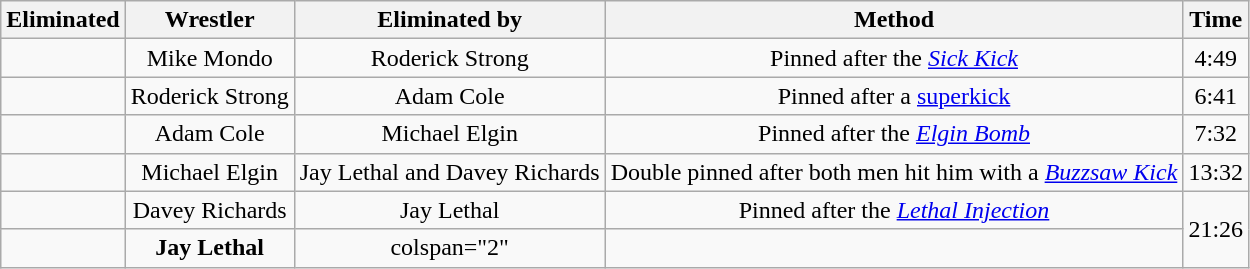<table class="wikitable sortable" style="text-align:center;">
<tr>
<th>Eliminated</th>
<th>Wrestler</th>
<th>Eliminated by</th>
<th>Method</th>
<th>Time</th>
</tr>
<tr>
<td></td>
<td>Mike Mondo</td>
<td>Roderick Strong</td>
<td>Pinned after the <em><a href='#'>Sick Kick</a></em></td>
<td>4:49</td>
</tr>
<tr>
<td></td>
<td>Roderick Strong</td>
<td>Adam Cole</td>
<td>Pinned after a <a href='#'>superkick</a></td>
<td>6:41</td>
</tr>
<tr>
<td></td>
<td>Adam Cole</td>
<td>Michael Elgin</td>
<td>Pinned after the <em><a href='#'>Elgin Bomb</a></em></td>
<td>7:32</td>
</tr>
<tr>
<td></td>
<td>Michael Elgin</td>
<td>Jay Lethal and Davey Richards</td>
<td>Double pinned after both men hit him with a <em><a href='#'>Buzzsaw Kick</a></em></td>
<td>13:32</td>
</tr>
<tr>
<td></td>
<td>Davey Richards</td>
<td>Jay Lethal</td>
<td>Pinned after the <em><a href='#'>Lethal Injection</a></em></td>
<td rowspan=2>21:26</td>
</tr>
<tr>
<td></td>
<td><strong>Jay Lethal</strong></td>
<td>colspan="2" </td>
</tr>
</table>
